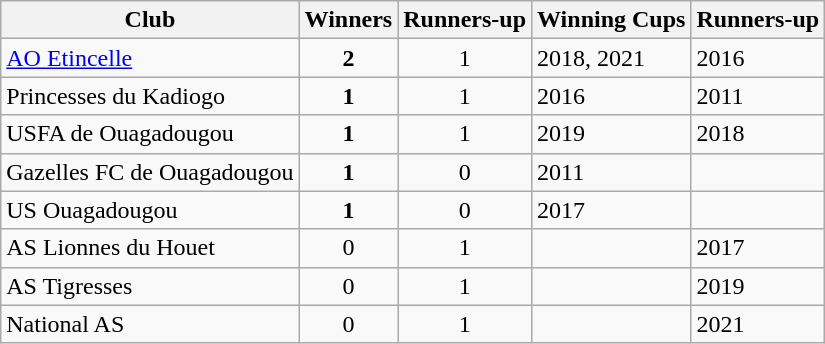<table class="wikitable">
<tr>
<th>Club</th>
<th>Winners</th>
<th>Runners-up</th>
<th>Winning Cups</th>
<th>Runners-up</th>
</tr>
<tr>
<td><a href='#'>AO Etincelle</a></td>
<td align=center><strong>2</strong></td>
<td align=center>1</td>
<td>2018, 2021</td>
<td>2016</td>
</tr>
<tr>
<td>Princesses du Kadiogo</td>
<td align=center><strong>1</strong></td>
<td align=center>1</td>
<td>2016</td>
<td>2011</td>
</tr>
<tr>
<td>USFA de Ouagadougou</td>
<td align=center><strong>1</strong></td>
<td align=center>1</td>
<td>2019</td>
<td>2018</td>
</tr>
<tr>
<td>Gazelles FC de Ouagadougou</td>
<td align=center><strong>1</strong></td>
<td align=center>0</td>
<td>2011</td>
<td></td>
</tr>
<tr>
<td>US Ouagadougou</td>
<td align=center><strong>1</strong></td>
<td align=center>0</td>
<td>2017</td>
<td></td>
</tr>
<tr>
<td>AS Lionnes du Houet</td>
<td align=center>0</td>
<td align=center>1</td>
<td></td>
<td>2017</td>
</tr>
<tr>
<td>AS Tigresses</td>
<td align=center>0</td>
<td align=center>1</td>
<td></td>
<td>2019</td>
</tr>
<tr>
<td>National AS</td>
<td align=center>0</td>
<td align=center>1</td>
<td></td>
<td>2021</td>
</tr>
</table>
